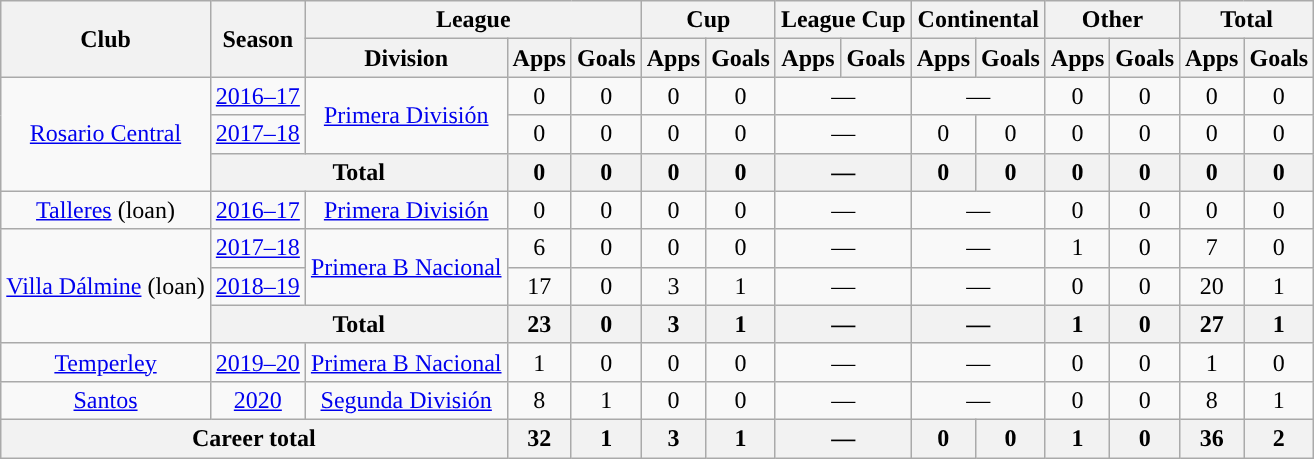<table class="wikitable" style="text-align:center">
<tr>
<th rowspan="2">Club</th>
<th rowspan="2">Season</th>
<th colspan="3">League</th>
<th colspan="2">Cup</th>
<th colspan="2">League Cup</th>
<th colspan="2">Continental</th>
<th colspan="2">Other</th>
<th colspan="2">Total</th>
</tr>
<tr>
<th>Division</th>
<th>Apps</th>
<th>Goals</th>
<th>Apps</th>
<th>Goals</th>
<th>Apps</th>
<th>Goals</th>
<th>Apps</th>
<th>Goals</th>
<th>Apps</th>
<th>Goals</th>
<th>Apps</th>
<th>Goals</th>
</tr>
<tr>
<td rowspan="3"><a href='#'>Rosario Central</a></td>
<td><a href='#'>2016–17</a></td>
<td rowspan="2"><a href='#'>Primera División</a></td>
<td>0</td>
<td>0</td>
<td>0</td>
<td>0</td>
<td colspan="2">—</td>
<td colspan="2">—</td>
<td>0</td>
<td>0</td>
<td>0</td>
<td>0</td>
</tr>
<tr>
<td><a href='#'>2017–18</a></td>
<td>0</td>
<td>0</td>
<td>0</td>
<td>0</td>
<td colspan="2">—</td>
<td>0</td>
<td>0</td>
<td>0</td>
<td>0</td>
<td>0</td>
<td>0</td>
</tr>
<tr>
<th colspan="2">Total</th>
<th>0</th>
<th>0</th>
<th>0</th>
<th>0</th>
<th colspan="2">—</th>
<th>0</th>
<th>0</th>
<th>0</th>
<th>0</th>
<th>0</th>
<th>0</th>
</tr>
<tr>
<td rowspan="1"><a href='#'>Talleres</a> (loan)</td>
<td><a href='#'>2016–17</a></td>
<td rowspan="1"><a href='#'>Primera División</a></td>
<td>0</td>
<td>0</td>
<td>0</td>
<td>0</td>
<td colspan="2">—</td>
<td colspan="2">—</td>
<td>0</td>
<td>0</td>
<td>0</td>
<td>0</td>
</tr>
<tr>
<td rowspan="3"><a href='#'>Villa Dálmine</a> (loan)</td>
<td><a href='#'>2017–18</a></td>
<td rowspan="2"><a href='#'>Primera B Nacional</a></td>
<td>6</td>
<td>0</td>
<td>0</td>
<td>0</td>
<td colspan="2">—</td>
<td colspan="2">—</td>
<td>1</td>
<td>0</td>
<td>7</td>
<td>0</td>
</tr>
<tr>
<td><a href='#'>2018–19</a></td>
<td>17</td>
<td>0</td>
<td>3</td>
<td>1</td>
<td colspan="2">—</td>
<td colspan="2">—</td>
<td>0</td>
<td>0</td>
<td>20</td>
<td>1</td>
</tr>
<tr>
<th colspan="2">Total</th>
<th>23</th>
<th>0</th>
<th>3</th>
<th>1</th>
<th colspan="2">—</th>
<th colspan="2">—</th>
<th>1</th>
<th>0</th>
<th>27</th>
<th>1</th>
</tr>
<tr>
<td rowspan="1"><a href='#'>Temperley</a></td>
<td><a href='#'>2019–20</a></td>
<td rowspan="1"><a href='#'>Primera B Nacional</a></td>
<td>1</td>
<td>0</td>
<td>0</td>
<td>0</td>
<td colspan="2">—</td>
<td colspan="2">—</td>
<td>0</td>
<td>0</td>
<td>1</td>
<td>0</td>
</tr>
<tr>
<td rowspan="1"><a href='#'>Santos</a></td>
<td><a href='#'>2020</a></td>
<td rowspan="1"><a href='#'>Segunda División</a></td>
<td>8</td>
<td>1</td>
<td>0</td>
<td>0</td>
<td colspan="2">—</td>
<td colspan="2">—</td>
<td>0</td>
<td>0</td>
<td>8</td>
<td>1</td>
</tr>
<tr>
<th colspan="3">Career total</th>
<th>32</th>
<th>1</th>
<th>3</th>
<th>1</th>
<th colspan="2">—</th>
<th>0</th>
<th>0</th>
<th>1</th>
<th>0</th>
<th>36</th>
<th>2</th>
</tr>
</table>
